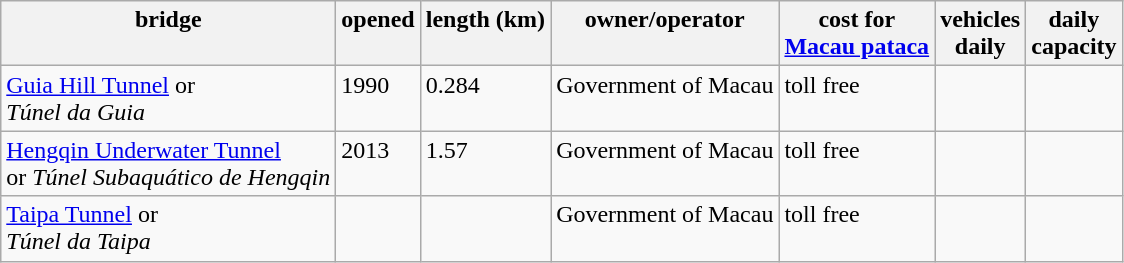<table class="wikitable">
<tr valign=top>
<th>bridge</th>
<th>opened</th>
<th>length (km)</th>
<th>owner/operator</th>
<th>cost for<br><a href='#'>Macau pataca</a></th>
<th>vehicles<br>daily</th>
<th>daily<br>capacity</th>
</tr>
<tr valign=top>
<td><a href='#'>Guia Hill Tunnel</a> or<br><em>Túnel da Guia</em></td>
<td>1990</td>
<td>0.284</td>
<td>Government of Macau</td>
<td>toll free</td>
<td></td>
<td></td>
</tr>
<tr valign=top>
<td><a href='#'>Hengqin Underwater Tunnel</a><br>or <em>Túnel Subaquático de Hengqin</em></td>
<td>2013</td>
<td>1.57</td>
<td>Government of Macau</td>
<td>toll free</td>
<td></td>
<td></td>
</tr>
<tr valign=top>
<td><a href='#'>Taipa Tunnel</a> or<br><em>Túnel da Taipa</em></td>
<td></td>
<td></td>
<td>Government of Macau</td>
<td>toll free</td>
<td></td>
<td></td>
</tr>
</table>
